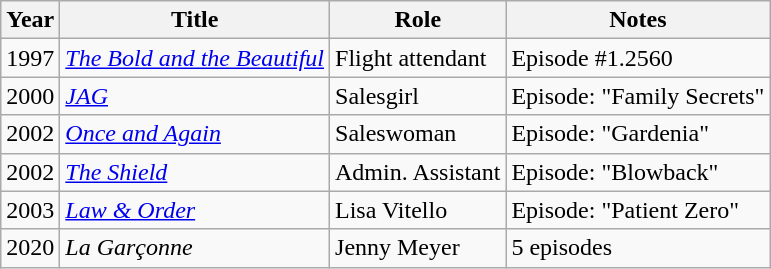<table class="wikitable sortable">
<tr>
<th>Year</th>
<th>Title</th>
<th>Role</th>
<th>Notes</th>
</tr>
<tr>
<td>1997</td>
<td><em><a href='#'>The Bold and the Beautiful</a></em></td>
<td>Flight attendant</td>
<td>Episode #1.2560</td>
</tr>
<tr>
<td>2000</td>
<td><a href='#'><em>JAG</em></a></td>
<td>Salesgirl</td>
<td>Episode: "Family Secrets"</td>
</tr>
<tr>
<td>2002</td>
<td><em><a href='#'>Once and Again</a></em></td>
<td>Saleswoman</td>
<td>Episode: "Gardenia"</td>
</tr>
<tr>
<td>2002</td>
<td><em><a href='#'>The Shield</a></em></td>
<td>Admin. Assistant</td>
<td>Episode: "Blowback"</td>
</tr>
<tr>
<td>2003</td>
<td><em><a href='#'>Law & Order</a></em></td>
<td>Lisa Vitello</td>
<td>Episode: "Patient Zero"</td>
</tr>
<tr>
<td>2020</td>
<td><em>La Garçonne</em></td>
<td>Jenny Meyer</td>
<td>5 episodes</td>
</tr>
</table>
